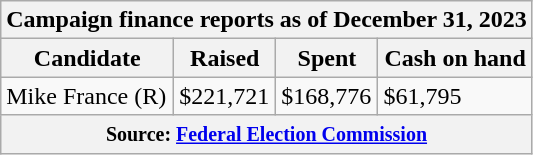<table class="wikitable sortable">
<tr>
<th colspan="4">Campaign finance reports as of December 31, 2023</th>
</tr>
<tr style="text-align:center;">
<th>Candidate</th>
<th>Raised</th>
<th>Spent</th>
<th>Cash on hand</th>
</tr>
<tr>
<td>Mike France (R)</td>
<td>$221,721</td>
<td>$168,776</td>
<td>$61,795</td>
</tr>
<tr>
<th colspan="4"><small>Source: <a href='#'>Federal Election Commission</a></small></th>
</tr>
</table>
